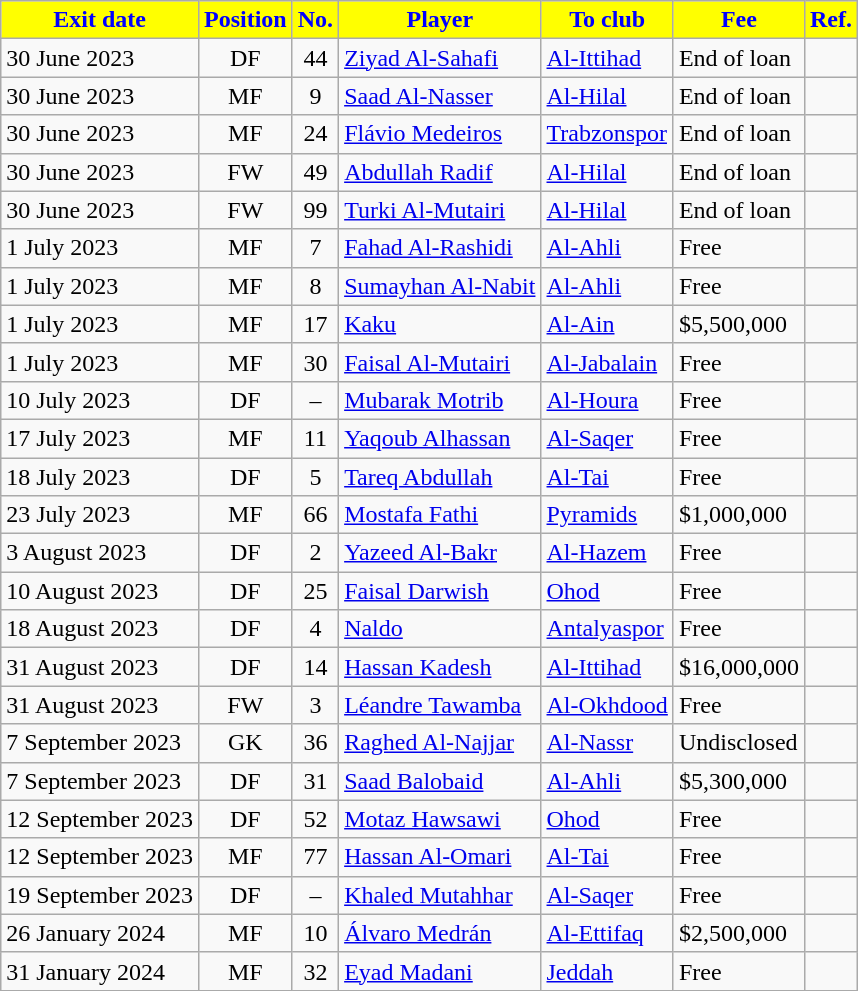<table class="wikitable sortable">
<tr>
<th style="background:yellow; color:blue;"><strong>Exit date</strong></th>
<th style="background:yellow; color:blue;"><strong>Position</strong></th>
<th style="background:yellow; color:blue;"><strong>No.</strong></th>
<th style="background:yellow; color:blue;"><strong>Player</strong></th>
<th style="background:yellow; color:blue;"><strong>To club</strong></th>
<th style="background:yellow; color:blue;"><strong>Fee</strong></th>
<th style="background:yellow; color:blue;"><strong>Ref.</strong></th>
</tr>
<tr>
<td>30 June 2023</td>
<td style="text-align:center;">DF</td>
<td style="text-align:center;">44</td>
<td style="text-align:left;"> <a href='#'>Ziyad Al-Sahafi</a></td>
<td style="text-align:left;"> <a href='#'>Al-Ittihad</a></td>
<td>End of loan</td>
<td></td>
</tr>
<tr>
<td>30 June 2023</td>
<td style="text-align:center;">MF</td>
<td style="text-align:center;">9</td>
<td style="text-align:left;"> <a href='#'>Saad Al-Nasser</a></td>
<td style="text-align:left;"> <a href='#'>Al-Hilal</a></td>
<td>End of loan</td>
<td></td>
</tr>
<tr>
<td>30 June 2023</td>
<td style="text-align:center;">MF</td>
<td style="text-align:center;">24</td>
<td style="text-align:left;"> <a href='#'>Flávio Medeiros</a></td>
<td style="text-align:left;"> <a href='#'>Trabzonspor</a></td>
<td>End of loan</td>
<td></td>
</tr>
<tr>
<td>30 June 2023</td>
<td style="text-align:center;">FW</td>
<td style="text-align:center;">49</td>
<td style="text-align:left;"> <a href='#'>Abdullah Radif</a></td>
<td style="text-align:left;"> <a href='#'>Al-Hilal</a></td>
<td>End of loan</td>
<td></td>
</tr>
<tr>
<td>30 June 2023</td>
<td style="text-align:center;">FW</td>
<td style="text-align:center;">99</td>
<td style="text-align:left;"> <a href='#'>Turki Al-Mutairi</a></td>
<td style="text-align:left;"> <a href='#'>Al-Hilal</a></td>
<td>End of loan</td>
<td></td>
</tr>
<tr>
<td>1 July 2023</td>
<td style="text-align:center;">MF</td>
<td style="text-align:center;">7</td>
<td style="text-align:left;"> <a href='#'>Fahad Al-Rashidi</a></td>
<td style="text-align:left;"> <a href='#'>Al-Ahli</a></td>
<td>Free</td>
<td></td>
</tr>
<tr>
<td>1 July 2023</td>
<td style="text-align:center;">MF</td>
<td style="text-align:center;">8</td>
<td style="text-align:left;"> <a href='#'>Sumayhan Al-Nabit</a></td>
<td style="text-align:left;"> <a href='#'>Al-Ahli</a></td>
<td>Free</td>
<td></td>
</tr>
<tr>
<td>1 July 2023</td>
<td style="text-align:center;">MF</td>
<td style="text-align:center;">17</td>
<td style="text-align:left;"> <a href='#'>Kaku</a></td>
<td style="text-align:left;"> <a href='#'>Al-Ain</a></td>
<td>$5,500,000</td>
<td></td>
</tr>
<tr>
<td>1 July 2023</td>
<td style="text-align:center;">MF</td>
<td style="text-align:center;">30</td>
<td style="text-align:left;"> <a href='#'>Faisal Al-Mutairi</a></td>
<td style="text-align:left;"> <a href='#'>Al-Jabalain</a></td>
<td>Free</td>
<td></td>
</tr>
<tr>
<td>10 July 2023</td>
<td style="text-align:center;">DF</td>
<td style="text-align:center;">–</td>
<td style="text-align:left;"> <a href='#'>Mubarak Motrib</a></td>
<td style="text-align:left;"> <a href='#'>Al-Houra</a></td>
<td>Free</td>
<td></td>
</tr>
<tr>
<td>17 July 2023</td>
<td style="text-align:center;">MF</td>
<td style="text-align:center;">11</td>
<td style="text-align:left;"> <a href='#'>Yaqoub Alhassan</a></td>
<td style="text-align:left;"> <a href='#'>Al-Saqer</a></td>
<td>Free</td>
<td></td>
</tr>
<tr>
<td>18 July 2023</td>
<td style="text-align:center;">DF</td>
<td style="text-align:center;">5</td>
<td style="text-align:left;"> <a href='#'>Tareq Abdullah</a></td>
<td style="text-align:left;"> <a href='#'>Al-Tai</a></td>
<td>Free</td>
<td></td>
</tr>
<tr>
<td>23 July 2023</td>
<td style="text-align:center;">MF</td>
<td style="text-align:center;">66</td>
<td style="text-align:left;"> <a href='#'>Mostafa Fathi</a></td>
<td style="text-align:left;"> <a href='#'>Pyramids</a></td>
<td>$1,000,000</td>
<td></td>
</tr>
<tr>
<td>3 August 2023</td>
<td style="text-align:center;">DF</td>
<td style="text-align:center;">2</td>
<td style="text-align:left;"> <a href='#'>Yazeed Al-Bakr</a></td>
<td style="text-align:left;"> <a href='#'>Al-Hazem</a></td>
<td>Free</td>
<td></td>
</tr>
<tr>
<td>10 August 2023</td>
<td style="text-align:center;">DF</td>
<td style="text-align:center;">25</td>
<td style="text-align:left;"> <a href='#'>Faisal Darwish</a></td>
<td style="text-align:left;"> <a href='#'>Ohod</a></td>
<td>Free</td>
<td></td>
</tr>
<tr>
<td>18 August 2023</td>
<td style="text-align:center;">DF</td>
<td style="text-align:center;">4</td>
<td style="text-align:left;"> <a href='#'>Naldo</a></td>
<td style="text-align:left;"> <a href='#'>Antalyaspor</a></td>
<td>Free</td>
<td></td>
</tr>
<tr>
<td>31 August 2023</td>
<td style="text-align:center;">DF</td>
<td style="text-align:center;">14</td>
<td style="text-align:left;"> <a href='#'>Hassan Kadesh</a></td>
<td style="text-align:left;"> <a href='#'>Al-Ittihad</a></td>
<td>$16,000,000</td>
<td></td>
</tr>
<tr>
<td>31 August 2023</td>
<td style="text-align:center;">FW</td>
<td style="text-align:center;">3</td>
<td style="text-align:left;"> <a href='#'>Léandre Tawamba</a></td>
<td style="text-align:left;"> <a href='#'>Al-Okhdood</a></td>
<td>Free</td>
<td></td>
</tr>
<tr>
<td>7 September 2023</td>
<td style="text-align:center;">GK</td>
<td style="text-align:center;">36</td>
<td style="text-align:left;"> <a href='#'>Raghed Al-Najjar</a></td>
<td style="text-align:left;"> <a href='#'>Al-Nassr</a></td>
<td>Undisclosed</td>
<td></td>
</tr>
<tr>
<td>7 September 2023</td>
<td style="text-align:center;">DF</td>
<td style="text-align:center;">31</td>
<td style="text-align:left;"> <a href='#'>Saad Balobaid</a></td>
<td style="text-align:left;"> <a href='#'>Al-Ahli</a></td>
<td>$5,300,000</td>
<td></td>
</tr>
<tr>
<td>12 September 2023</td>
<td style="text-align:center;">DF</td>
<td style="text-align:center;">52</td>
<td style="text-align:left;"> <a href='#'>Motaz Hawsawi</a></td>
<td style="text-align:left;"> <a href='#'>Ohod</a></td>
<td>Free</td>
<td></td>
</tr>
<tr>
<td>12 September 2023</td>
<td style="text-align:center;">MF</td>
<td style="text-align:center;">77</td>
<td style="text-align:left;"> <a href='#'>Hassan Al-Omari</a></td>
<td style="text-align:left;"> <a href='#'>Al-Tai</a></td>
<td>Free</td>
<td></td>
</tr>
<tr>
<td>19 September 2023</td>
<td style="text-align:center;">DF</td>
<td style="text-align:center;">–</td>
<td style="text-align:left;"> <a href='#'>Khaled Mutahhar</a></td>
<td style="text-align:left;"> <a href='#'>Al-Saqer</a></td>
<td>Free</td>
<td></td>
</tr>
<tr>
<td>26 January 2024</td>
<td style="text-align:center;">MF</td>
<td style="text-align:center;">10</td>
<td style="text-align:left;"> <a href='#'>Álvaro Medrán</a></td>
<td style="text-align:left;"> <a href='#'>Al-Ettifaq</a></td>
<td>$2,500,000</td>
<td></td>
</tr>
<tr>
<td>31 January 2024</td>
<td style="text-align:center;">MF</td>
<td style="text-align:center;">32</td>
<td style="text-align:left;"> <a href='#'>Eyad Madani</a></td>
<td style="text-align:left;"> <a href='#'>Jeddah</a></td>
<td>Free</td>
<td></td>
</tr>
<tr>
</tr>
</table>
